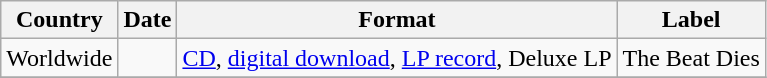<table class="wikitable">
<tr>
<th>Country</th>
<th>Date</th>
<th>Format</th>
<th>Label</th>
</tr>
<tr>
<td>Worldwide</td>
<td></td>
<td><a href='#'>CD</a>, <a href='#'>digital download</a>, <a href='#'>LP record</a>, Deluxe LP</td>
<td>The Beat Dies</td>
</tr>
<tr>
</tr>
</table>
